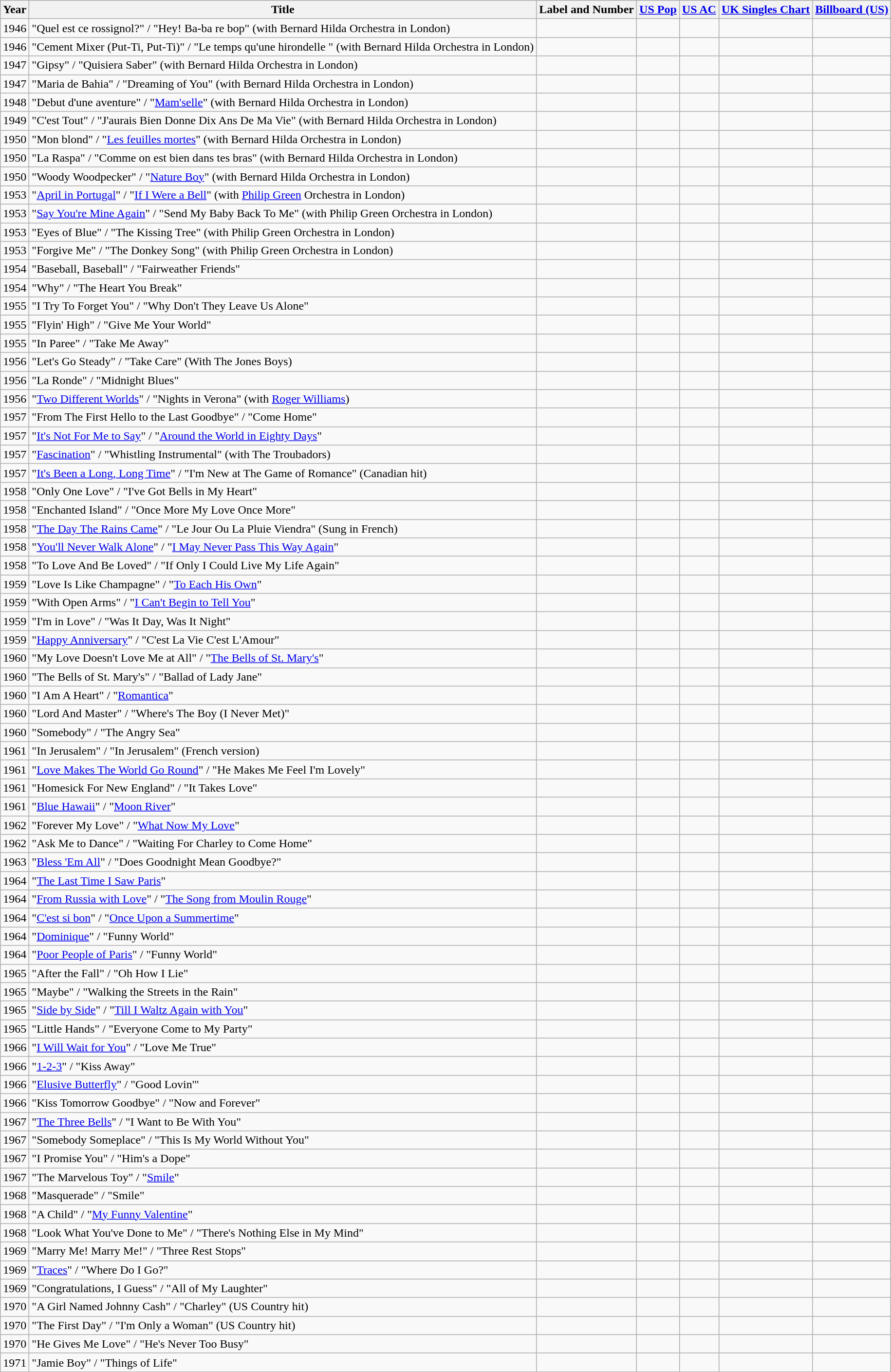<table class=wikitable>
<tr>
<th>Year</th>
<th>Title</th>
<th>Label and Number</th>
<th><a href='#'>US Pop</a></th>
<th><a href='#'>US AC</a></th>
<th><a href='#'>UK Singles Chart</a></th>
<th><a href='#'>Billboard (US)</a></th>
</tr>
<tr>
<td>1946</td>
<td>"Quel est ce rossignol?" / "Hey! Ba-ba re bop" (with Bernard Hilda Orchestra in London)</td>
<td></td>
<td></td>
<td></td>
<td></td>
<td></td>
</tr>
<tr>
<td>1946</td>
<td>"Cement Mixer (Put-Ti, Put-Ti)" / "Le temps qu'une hirondelle " (with Bernard Hilda Orchestra in London)</td>
<td></td>
<td></td>
<td></td>
<td></td>
<td></td>
</tr>
<tr>
<td>1947</td>
<td>"Gipsy" / "Quisiera Saber" (with Bernard Hilda Orchestra in London)</td>
<td></td>
<td></td>
<td></td>
<td></td>
<td></td>
</tr>
<tr>
<td>1947</td>
<td>"Maria de Bahia" / "Dreaming of You" (with Bernard Hilda Orchestra in London)</td>
<td></td>
<td></td>
<td></td>
<td></td>
</tr>
<tr>
<td>1948</td>
<td>"Debut d'une aventure" / "<a href='#'>Mam'selle</a>" (with Bernard Hilda Orchestra in London)</td>
<td></td>
<td></td>
<td></td>
<td></td>
<td></td>
</tr>
<tr>
<td>1949</td>
<td>"C'est Tout" / "J'aurais Bien Donne Dix Ans De Ma Vie" (with Bernard Hilda Orchestra in London)</td>
<td></td>
<td></td>
<td></td>
<td></td>
<td></td>
</tr>
<tr>
<td>1950</td>
<td>"Mon blond" / "<a href='#'>Les feuilles mortes</a>" (with Bernard Hilda Orchestra in London)</td>
<td></td>
<td></td>
<td></td>
<td></td>
<td></td>
</tr>
<tr>
<td>1950</td>
<td>"La Raspa" / "Comme on est bien dans tes bras" (with Bernard Hilda Orchestra in London)</td>
<td></td>
<td></td>
<td></td>
<td></td>
<td></td>
</tr>
<tr>
<td>1950</td>
<td>"Woody Woodpecker" / "<a href='#'>Nature Boy</a>" (with Bernard Hilda Orchestra in London)</td>
<td></td>
<td></td>
<td></td>
<td></td>
<td></td>
</tr>
<tr>
<td>1953</td>
<td>"<a href='#'>April in Portugal</a>" / "<a href='#'>If I Were a Bell</a>" (with <a href='#'>Philip Green</a> Orchestra in London)</td>
<td></td>
<td></td>
<td></td>
<td></td>
<td></td>
</tr>
<tr>
<td>1953</td>
<td>"<a href='#'>Say You're Mine Again</a>" / "Send My Baby Back To Me" (with Philip Green Orchestra in London)</td>
<td></td>
<td></td>
<td></td>
<td></td>
<td></td>
</tr>
<tr>
<td>1953</td>
<td>"Eyes of Blue" / "The Kissing Tree" (with Philip Green Orchestra in London)</td>
<td></td>
<td></td>
<td></td>
<td></td>
<td></td>
</tr>
<tr>
<td>1953</td>
<td>"Forgive Me" / "The Donkey Song" (with Philip Green Orchestra in London)</td>
<td></td>
<td></td>
<td></td>
<td></td>
<td></td>
</tr>
<tr>
<td>1954</td>
<td>"Baseball, Baseball" / "Fairweather Friends"</td>
<td></td>
<td></td>
<td></td>
<td></td>
<td></td>
</tr>
<tr>
<td>1954</td>
<td>"Why" / "The Heart You Break"</td>
<td></td>
<td></td>
<td></td>
<td></td>
<td></td>
</tr>
<tr>
<td>1955</td>
<td>"I Try To Forget You" / "Why Don't They Leave Us Alone"</td>
<td></td>
<td></td>
<td></td>
<td></td>
<td></td>
</tr>
<tr>
<td>1955</td>
<td>"Flyin' High" / "Give Me Your World"</td>
<td></td>
<td></td>
<td></td>
<td></td>
<td></td>
</tr>
<tr>
<td>1955</td>
<td>"In Paree" / "Take Me Away"</td>
<td></td>
<td></td>
<td></td>
<td></td>
<td></td>
</tr>
<tr>
<td>1956</td>
<td>"Let's Go Steady" / "Take Care" (With The Jones Boys)</td>
<td></td>
<td></td>
<td></td>
<td></td>
<td></td>
</tr>
<tr>
<td>1956</td>
<td>"La Ronde" / "Midnight Blues"</td>
<td></td>
<td></td>
<td></td>
<td></td>
<td></td>
</tr>
<tr>
<td>1956</td>
<td>"<a href='#'>Two Different Worlds</a>" / "Nights in Verona" (with <a href='#'>Roger Williams</a>)</td>
<td></td>
<td></td>
<td></td>
<td></td>
<td></td>
</tr>
<tr>
<td>1957</td>
<td>"From The First Hello to the Last Goodbye" / "Come Home"</td>
<td></td>
<td></td>
<td></td>
<td></td>
<td></td>
</tr>
<tr>
<td>1957</td>
<td>"<a href='#'>It's Not For Me to Say</a>" / "<a href='#'>Around the World in Eighty Days</a>"</td>
<td></td>
<td></td>
<td></td>
<td></td>
<td></td>
</tr>
<tr>
<td>1957</td>
<td>"<a href='#'>Fascination</a>" / "Whistling Instrumental" (with The Troubadors)</td>
<td></td>
<td></td>
<td></td>
<td></td>
<td></td>
</tr>
<tr>
<td>1957</td>
<td>"<a href='#'>It's Been a Long, Long Time</a>" / "I'm New at The Game of Romance" (Canadian hit)</td>
<td></td>
<td></td>
<td></td>
<td></td>
<td></td>
</tr>
<tr>
<td>1958</td>
<td>"Only One Love" / "I've Got Bells in My Heart"</td>
<td></td>
<td></td>
<td></td>
<td></td>
<td></td>
</tr>
<tr>
<td>1958</td>
<td>"Enchanted Island" / "Once More My Love Once More"</td>
<td></td>
<td></td>
<td></td>
<td></td>
<td></td>
</tr>
<tr>
<td>1958</td>
<td>"<a href='#'>The Day The Rains Came</a>" / "Le Jour Ou La Pluie Viendra" (Sung in French)</td>
<td></td>
<td></td>
<td></td>
<td></td>
<td></td>
</tr>
<tr>
<td>1958</td>
<td>"<a href='#'>You'll Never Walk Alone</a>" / "<a href='#'>I May Never Pass This Way Again</a>"</td>
<td></td>
<td></td>
<td></td>
<td></td>
<td></td>
</tr>
<tr>
<td>1958</td>
<td>"To Love And Be Loved" / "If Only I Could Live My Life Again"</td>
<td></td>
<td></td>
<td></td>
<td></td>
<td></td>
</tr>
<tr>
<td>1959</td>
<td>"Love Is Like Champagne" / "<a href='#'>To Each His Own</a>"</td>
<td></td>
<td></td>
<td></td>
<td></td>
<td></td>
</tr>
<tr>
<td>1959</td>
<td>"With Open Arms" / "<a href='#'>I Can't Begin to Tell You</a>"</td>
<td></td>
<td></td>
<td></td>
<td></td>
<td></td>
</tr>
<tr>
<td>1959</td>
<td>"I'm in Love" / "Was It Day, Was It Night"</td>
<td></td>
<td></td>
<td></td>
<td></td>
<td></td>
</tr>
<tr>
<td>1959</td>
<td>"<a href='#'>Happy Anniversary</a>" / "C'est La Vie C'est L'Amour"</td>
<td></td>
<td></td>
<td></td>
<td></td>
<td></td>
</tr>
<tr>
<td>1960</td>
<td>"My Love Doesn't Love Me at All" / "<a href='#'>The Bells of St. Mary's</a>"</td>
<td></td>
<td></td>
<td></td>
<td></td>
<td></td>
</tr>
<tr>
<td>1960</td>
<td>"The Bells of St. Mary's" / "Ballad of Lady Jane"</td>
<td></td>
<td></td>
<td></td>
<td></td>
<td></td>
</tr>
<tr>
<td>1960</td>
<td>"I Am A Heart" / "<a href='#'>Romantica</a>"</td>
<td></td>
<td></td>
<td></td>
<td></td>
<td></td>
</tr>
<tr>
<td>1960</td>
<td>"Lord And Master" / "Where's The Boy (I Never Met)"</td>
<td></td>
<td></td>
<td></td>
<td></td>
<td></td>
</tr>
<tr>
<td>1960</td>
<td>"Somebody" / "The Angry Sea"</td>
<td></td>
<td></td>
<td></td>
<td></td>
<td></td>
</tr>
<tr>
<td>1961</td>
<td>"In Jerusalem" / "In Jerusalem" (French version)</td>
<td></td>
<td></td>
<td></td>
<td></td>
<td></td>
</tr>
<tr>
<td>1961</td>
<td>"<a href='#'>Love Makes The World Go Round</a>" / "He Makes Me Feel I'm Lovely"</td>
<td></td>
<td></td>
<td></td>
<td></td>
<td></td>
</tr>
<tr>
<td>1961</td>
<td>"Homesick For New England" / "It Takes Love"</td>
<td></td>
<td></td>
<td></td>
<td></td>
<td></td>
</tr>
<tr>
<td>1961</td>
<td>"<a href='#'>Blue Hawaii</a>" / "<a href='#'>Moon River</a>"</td>
<td></td>
<td></td>
<td></td>
<td></td>
<td></td>
</tr>
<tr>
<td>1962</td>
<td>"Forever My Love" / "<a href='#'>What Now My Love</a>"</td>
<td></td>
<td></td>
<td></td>
<td></td>
<td></td>
</tr>
<tr>
<td>1962</td>
<td>"Ask Me to Dance" / "Waiting For Charley to Come Home"</td>
<td></td>
<td></td>
<td></td>
<td></td>
<td></td>
</tr>
<tr>
<td>1963</td>
<td>"<a href='#'>Bless 'Em All</a>" / "Does Goodnight Mean Goodbye?"</td>
<td></td>
<td></td>
<td></td>
<td></td>
<td></td>
</tr>
<tr>
<td>1964</td>
<td>"<a href='#'>The Last Time I Saw Paris</a>"</td>
<td></td>
<td></td>
<td></td>
<td></td>
<td></td>
</tr>
<tr>
<td>1964</td>
<td>"<a href='#'>From Russia with Love</a>" / "<a href='#'>The Song from Moulin Rouge</a>"</td>
<td></td>
<td></td>
<td></td>
<td></td>
<td></td>
</tr>
<tr>
<td>1964</td>
<td>"<a href='#'>C'est si bon</a>" / "<a href='#'>Once Upon a Summertime</a>"</td>
<td></td>
<td></td>
<td></td>
<td></td>
<td></td>
</tr>
<tr>
<td>1964</td>
<td>"<a href='#'>Dominique</a>" / "Funny World"</td>
<td></td>
<td></td>
<td></td>
<td></td>
<td></td>
</tr>
<tr>
<td>1964</td>
<td>"<a href='#'>Poor People of Paris</a>" / "Funny World"</td>
<td></td>
<td></td>
<td></td>
<td></td>
<td></td>
</tr>
<tr>
<td>1965</td>
<td>"After the Fall" / "Oh How I Lie"</td>
<td></td>
<td></td>
<td></td>
<td></td>
<td></td>
</tr>
<tr>
<td>1965</td>
<td>"Maybe" / "Walking the Streets in the Rain"</td>
<td></td>
<td></td>
<td></td>
<td></td>
<td></td>
</tr>
<tr>
<td>1965</td>
<td>"<a href='#'>Side by Side</a>" / "<a href='#'>Till I Waltz Again with You</a>"</td>
<td></td>
<td></td>
<td></td>
<td></td>
<td></td>
</tr>
<tr>
<td>1965</td>
<td>"Little Hands" / "Everyone Come to My Party"</td>
<td></td>
<td></td>
<td></td>
<td></td>
<td></td>
</tr>
<tr>
<td>1966</td>
<td>"<a href='#'>I Will Wait for You</a>" / "Love Me True"</td>
<td></td>
<td></td>
<td></td>
<td></td>
<td></td>
</tr>
<tr>
<td>1966</td>
<td>"<a href='#'>1-2-3</a>" / "Kiss Away"</td>
<td></td>
<td></td>
<td></td>
<td></td>
<td></td>
</tr>
<tr>
<td>1966</td>
<td>"<a href='#'>Elusive Butterfly</a>" / "Good Lovin'"</td>
<td></td>
<td></td>
<td></td>
<td></td>
<td></td>
</tr>
<tr>
<td>1966</td>
<td>"Kiss Tomorrow Goodbye" / "Now and Forever"</td>
<td></td>
<td></td>
<td></td>
<td></td>
<td></td>
</tr>
<tr>
<td>1967</td>
<td>"<a href='#'>The Three Bells</a>" / "I Want to Be With You"</td>
<td></td>
<td></td>
<td></td>
<td></td>
<td></td>
</tr>
<tr>
<td>1967</td>
<td>"Somebody Someplace" / "This Is My World Without You"</td>
<td></td>
<td></td>
<td></td>
<td></td>
<td></td>
</tr>
<tr>
<td>1967</td>
<td>"I Promise You" / "Him's a Dope"</td>
<td></td>
<td></td>
<td></td>
<td></td>
<td></td>
</tr>
<tr>
<td>1967</td>
<td>"The Marvelous Toy" / "<a href='#'>Smile</a>"</td>
<td></td>
<td></td>
<td></td>
<td></td>
<td></td>
</tr>
<tr>
<td>1968</td>
<td>"Masquerade" / "Smile"</td>
<td></td>
<td></td>
<td></td>
<td></td>
<td></td>
</tr>
<tr>
<td>1968</td>
<td>"A Child" / "<a href='#'>My Funny Valentine</a>"</td>
<td></td>
<td></td>
<td></td>
<td></td>
<td></td>
</tr>
<tr>
<td>1968</td>
<td>"Look What You've Done to Me" / "There's Nothing Else in My Mind"</td>
<td></td>
<td></td>
<td></td>
<td></td>
<td></td>
</tr>
<tr>
<td>1969</td>
<td>"Marry Me! Marry Me!" / "Three Rest Stops"</td>
<td></td>
<td></td>
<td></td>
<td></td>
<td></td>
</tr>
<tr>
<td>1969</td>
<td>"<a href='#'>Traces</a>" / "Where Do I Go?"</td>
<td></td>
<td></td>
<td></td>
<td></td>
<td></td>
</tr>
<tr>
<td>1969</td>
<td>"Congratulations, I Guess" / "All of My Laughter"</td>
<td></td>
<td></td>
<td></td>
<td></td>
<td></td>
</tr>
<tr>
<td>1970</td>
<td>"A Girl Named Johnny Cash" / "Charley" (US Country hit)</td>
<td></td>
<td></td>
<td></td>
<td></td>
<td></td>
</tr>
<tr>
<td>1970</td>
<td>"The First Day" / "I'm Only a Woman" (US Country hit)</td>
<td></td>
<td></td>
<td></td>
<td></td>
<td></td>
</tr>
<tr>
<td>1970</td>
<td>"He Gives Me Love" / "He's Never Too Busy"</td>
<td></td>
<td></td>
<td></td>
<td></td>
<td></td>
</tr>
<tr>
<td>1971</td>
<td>"Jamie Boy" / "Things of Life"</td>
<td></td>
<td></td>
<td></td>
<td></td>
<td></td>
</tr>
</table>
